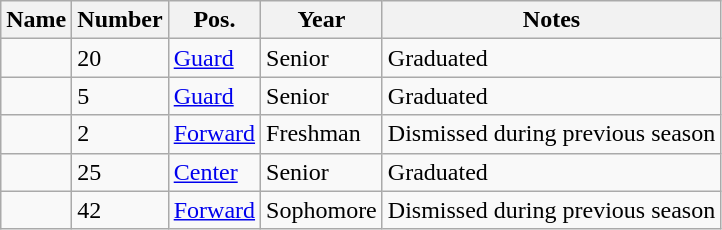<table class="wikitable sortable" border="1">
<tr>
<th>Name</th>
<th>Number</th>
<th>Pos.</th>
<th>Year</th>
<th class="unsortable">Notes</th>
</tr>
<tr>
<td></td>
<td>20</td>
<td><a href='#'>Guard</a></td>
<td>Senior</td>
<td>Graduated</td>
</tr>
<tr>
<td></td>
<td>5</td>
<td><a href='#'>Guard</a></td>
<td>Senior</td>
<td>Graduated</td>
</tr>
<tr>
<td></td>
<td>2</td>
<td><a href='#'>Forward</a></td>
<td>Freshman</td>
<td>Dismissed during previous season</td>
</tr>
<tr>
<td></td>
<td>25</td>
<td><a href='#'>Center</a></td>
<td>Senior</td>
<td>Graduated</td>
</tr>
<tr>
<td></td>
<td>42</td>
<td><a href='#'>Forward</a></td>
<td>Sophomore</td>
<td>Dismissed during previous season</td>
</tr>
</table>
